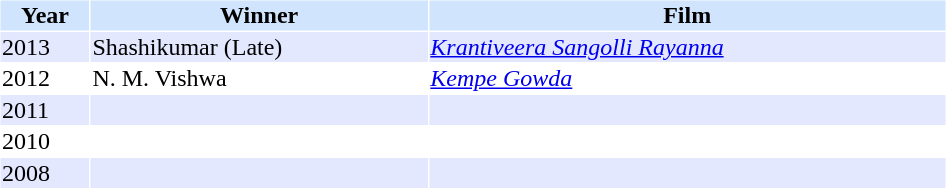<table cellspacing="1" cellpadding="1" border="0" width="50%">
<tr bgcolor="#d1e4fd">
<th>Year</th>
<th>Winner</th>
<th>Film</th>
</tr>
<tr bgcolor="#e4e8ff">
<td>2013</td>
<td>Shashikumar (Late)</td>
<td><em><a href='#'>Krantiveera Sangolli Rayanna</a></em></td>
</tr>
<tr>
<td>2012</td>
<td>N. M. Vishwa</td>
<td><em><a href='#'>Kempe Gowda</a></em> </td>
</tr>
<tr bgcolor="#e4e8ff">
<td>2011</td>
<td></td>
<td></td>
</tr>
<tr>
<td>2010</td>
<td></td>
<td></td>
</tr>
<tr bgcolor="#e4e8ff">
<td>2008</td>
<td></td>
<td></td>
</tr>
</table>
